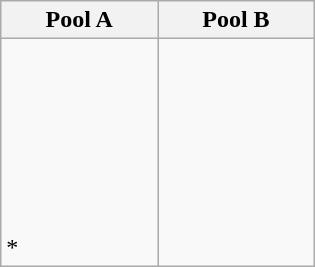<table class="wikitable">
<tr>
<th width=25%>Pool A</th>
<th width=25%>Pool B</th>
</tr>
<tr>
<td><br><br>
<br>
<br>
<br>
<br>
<br>
<s></s> *</td>
<td><br><br>
<br>
<br>
<br>
<br>
<br>
</td>
</tr>
</table>
